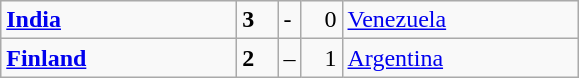<table class="wikitable">
<tr>
<td width=150> <strong><a href='#'>India</a></strong></td>
<td style="width:20px; text-align:left;"><strong>3</strong></td>
<td>-</td>
<td style="width:20px; text-align:right;">0</td>
<td width=150> <a href='#'>Venezuela</a></td>
</tr>
<tr>
<td> <strong><a href='#'>Finland</a></strong></td>
<td style="text-align:left;"><strong>2</strong></td>
<td>–</td>
<td style="text-align:right;">1</td>
<td> <a href='#'>Argentina</a></td>
</tr>
</table>
